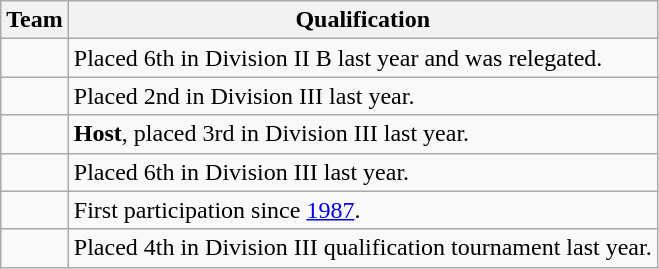<table class="wikitable">
<tr>
<th>Team</th>
<th>Qualification</th>
</tr>
<tr>
<td></td>
<td>Placed 6th in Division II B last year and was relegated.</td>
</tr>
<tr>
<td></td>
<td>Placed 2nd in Division III last year.</td>
</tr>
<tr>
<td></td>
<td><strong>Host</strong>, placed 3rd in Division III last year.</td>
</tr>
<tr>
<td></td>
<td>Placed 6th in Division III last year.</td>
</tr>
<tr>
<td></td>
<td>First participation since <a href='#'>1987</a>.</td>
</tr>
<tr>
<td></td>
<td>Placed 4th in Division III qualification tournament last year.</td>
</tr>
</table>
